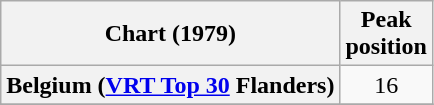<table class="wikitable sortable plainrowheaders">
<tr>
<th scope="col">Chart (1979)</th>
<th scope="col">Peak<br>position</th>
</tr>
<tr>
<th scope="row">Belgium (<a href='#'>VRT Top 30</a> Flanders)</th>
<td style="text-align:center;">16</td>
</tr>
<tr>
</tr>
</table>
